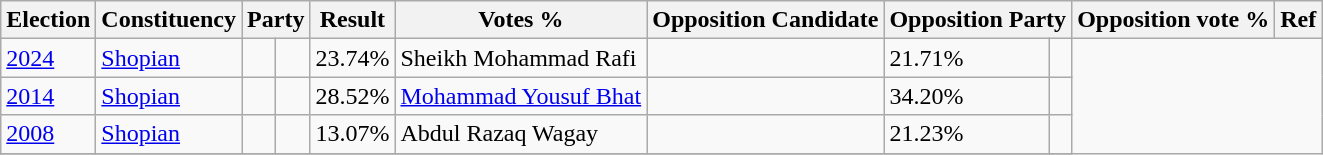<table class="wikitable sortable">
<tr>
<th>Election</th>
<th>Constituency</th>
<th colspan="2">Party</th>
<th>Result</th>
<th>Votes %</th>
<th>Opposition Candidate</th>
<th colspan="2">Opposition Party</th>
<th>Opposition vote %</th>
<th>Ref</th>
</tr>
<tr>
<td><a href='#'>2024</a></td>
<td><a href='#'>Shopian</a></td>
<td></td>
<td></td>
<td>23.74%</td>
<td>Sheikh Mohammad Rafi</td>
<td></td>
<td>21.71%</td>
<td></td>
</tr>
<tr>
<td><a href='#'>2014</a></td>
<td><a href='#'>Shopian</a></td>
<td></td>
<td></td>
<td>28.52%</td>
<td><a href='#'>Mohammad Yousuf Bhat</a></td>
<td></td>
<td>34.20%</td>
<td></td>
</tr>
<tr>
<td><a href='#'>2008</a></td>
<td><a href='#'>Shopian</a></td>
<td></td>
<td></td>
<td>13.07%</td>
<td>Abdul Razaq Wagay</td>
<td></td>
<td>21.23%</td>
<td></td>
</tr>
<tr>
</tr>
</table>
